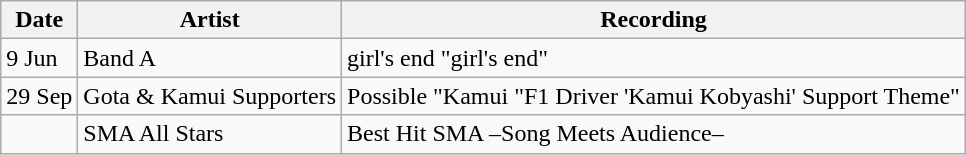<table class="wikitable">
<tr>
<th>Date</th>
<th>Artist</th>
<th>Recording</th>
</tr>
<tr>
<td>9 Jun</td>
<td>Band A</td>
<td>girl's end "girl's end"</td>
</tr>
<tr>
<td>29 Sep</td>
<td>Gota & Kamui Supporters</td>
<td>Possible "Kamui "F1 Driver 'Kamui Kobyashi' Support Theme"</td>
</tr>
<tr>
<td></td>
<td>SMA All Stars</td>
<td>Best Hit SMA –Song Meets Audience–</td>
</tr>
</table>
